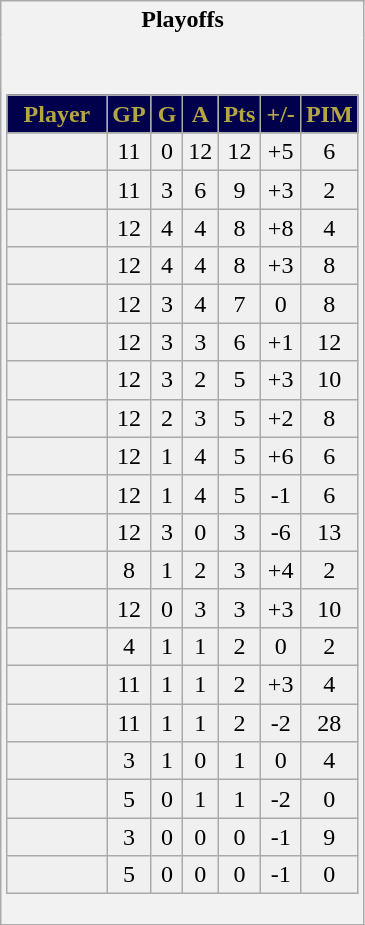<table class="wikitable" style="border: 1px solid #aaa;">
<tr>
<th style="border: 0;">Playoffs</th>
</tr>
<tr>
<td style="background: #f2f2f2; border: 0; text-align: center;"><br><table class="wikitable sortable" width="100%">
<tr align=center>
<th style="background:#00004D;color:#B5A642;" width="40%">Player</th>
<th style="background:#00004D;color:#B5A642;" width="10%">GP</th>
<th style="background:#00004D;color:#B5A642;" width="10%">G</th>
<th style="background:#00004D;color:#B5A642;" width="10%">A</th>
<th style="background:#00004D;color:#B5A642;" width="10%">Pts</th>
<th style="background:#00004D;color:#B5A642;" width="10%">+/-</th>
<th style="background:#00004D;color:#B5A642;" width="10%">PIM</th>
</tr>
<tr align=center>
</tr>
<tr bgcolor="#f0f0f0">
<td></td>
<td>11</td>
<td>0</td>
<td>12</td>
<td>12</td>
<td>+5</td>
<td>6</td>
</tr>
<tr bgcolor="#f0f0f0">
<td></td>
<td>11</td>
<td>3</td>
<td>6</td>
<td>9</td>
<td>+3</td>
<td>2</td>
</tr>
<tr bgcolor="#f0f0f0">
<td></td>
<td>12</td>
<td>4</td>
<td>4</td>
<td>8</td>
<td>+8</td>
<td>4</td>
</tr>
<tr bgcolor="#f0f0f0">
<td></td>
<td>12</td>
<td>4</td>
<td>4</td>
<td>8</td>
<td>+3</td>
<td>8</td>
</tr>
<tr bgcolor="#f0f0f0">
<td></td>
<td>12</td>
<td>3</td>
<td>4</td>
<td>7</td>
<td>0</td>
<td>8</td>
</tr>
<tr bgcolor="#f0f0f0">
<td></td>
<td>12</td>
<td>3</td>
<td>3</td>
<td>6</td>
<td>+1</td>
<td>12</td>
</tr>
<tr bgcolor="#f0f0f0">
<td></td>
<td>12</td>
<td>3</td>
<td>2</td>
<td>5</td>
<td>+3</td>
<td>10</td>
</tr>
<tr bgcolor="#f0f0f0">
<td></td>
<td>12</td>
<td>2</td>
<td>3</td>
<td>5</td>
<td>+2</td>
<td>8</td>
</tr>
<tr bgcolor="#f0f0f0">
<td></td>
<td>12</td>
<td>1</td>
<td>4</td>
<td>5</td>
<td>+6</td>
<td>6</td>
</tr>
<tr bgcolor="#f0f0f0">
<td></td>
<td>12</td>
<td>1</td>
<td>4</td>
<td>5</td>
<td>-1</td>
<td>6</td>
</tr>
<tr bgcolor="#f0f0f0">
<td></td>
<td>12</td>
<td>3</td>
<td>0</td>
<td>3</td>
<td>-6</td>
<td>13</td>
</tr>
<tr bgcolor="#f0f0f0">
<td></td>
<td>8</td>
<td>1</td>
<td>2</td>
<td>3</td>
<td>+4</td>
<td>2</td>
</tr>
<tr bgcolor="#f0f0f0">
<td></td>
<td>12</td>
<td>0</td>
<td>3</td>
<td>3</td>
<td>+3</td>
<td>10</td>
</tr>
<tr bgcolor="#f0f0f0">
<td></td>
<td>4</td>
<td>1</td>
<td>1</td>
<td>2</td>
<td>0</td>
<td>2</td>
</tr>
<tr bgcolor="#f0f0f0">
<td></td>
<td>11</td>
<td>1</td>
<td>1</td>
<td>2</td>
<td>+3</td>
<td>4</td>
</tr>
<tr bgcolor="#f0f0f0">
<td></td>
<td>11</td>
<td>1</td>
<td>1</td>
<td>2</td>
<td>-2</td>
<td>28</td>
</tr>
<tr bgcolor="#f0f0f0">
<td></td>
<td>3</td>
<td>1</td>
<td>0</td>
<td>1</td>
<td>0</td>
<td>4</td>
</tr>
<tr bgcolor="#f0f0f0">
<td></td>
<td>5</td>
<td>0</td>
<td>1</td>
<td>1</td>
<td>-2</td>
<td>0</td>
</tr>
<tr bgcolor="#f0f0f0">
<td></td>
<td>3</td>
<td>0</td>
<td>0</td>
<td>0</td>
<td>-1</td>
<td>9</td>
</tr>
<tr bgcolor="#f0f0f0">
<td></td>
<td>5</td>
<td>0</td>
<td>0</td>
<td>0</td>
<td>-1</td>
<td>0</td>
</tr>
</table>
</td>
</tr>
</table>
